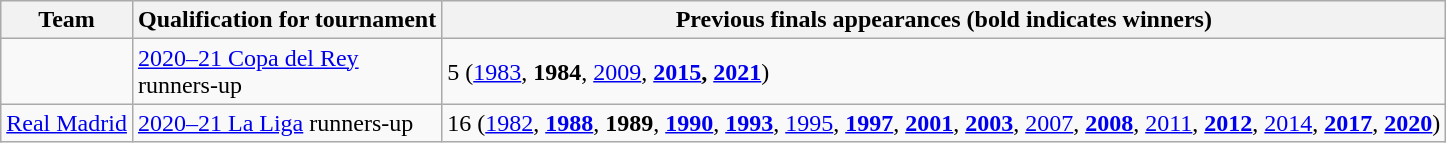<table class="wikitable">
<tr>
<th>Team</th>
<th>Qualification for tournament</th>
<th>Previous finals appearances (bold indicates winners)</th>
</tr>
<tr>
<td></td>
<td><a href='#'>2020–21 Copa del Rey</a> <br> runners-up</td>
<td>5 (<a href='#'>1983</a>, <strong>1984</strong>, <a href='#'>2009</a>, <strong><a href='#'>2015</a>, <a href='#'>2021</a></strong>)</td>
</tr>
<tr>
<td><a href='#'>Real Madrid</a></td>
<td><a href='#'>2020–21 La Liga</a> runners-up</td>
<td>16 (<a href='#'>1982</a>, <strong><a href='#'>1988</a></strong>, <strong>1989</strong>, <strong><a href='#'>1990</a></strong>, <strong><a href='#'>1993</a></strong>, <a href='#'>1995</a>, <strong><a href='#'>1997</a></strong>, <strong><a href='#'>2001</a></strong>, <strong><a href='#'>2003</a></strong>, <a href='#'>2007</a>, <strong><a href='#'>2008</a></strong>, <a href='#'>2011</a>, <strong><a href='#'>2012</a></strong>, <a href='#'>2014</a>, <strong><a href='#'>2017</a></strong>, <strong><a href='#'>2020</a></strong>)</td>
</tr>
</table>
